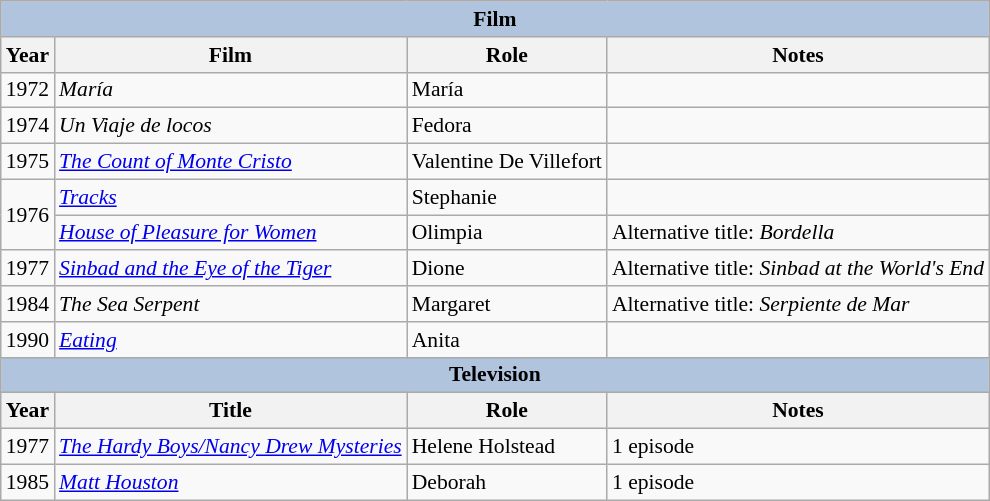<table class="wikitable" style="font-size: 90%;">
<tr>
<th colspan="4" style="background: LightSteelBlue;">Film</th>
</tr>
<tr>
<th>Year</th>
<th>Film</th>
<th>Role</th>
<th>Notes</th>
</tr>
<tr>
<td>1972</td>
<td><em>María</em></td>
<td>María</td>
<td></td>
</tr>
<tr>
<td>1974</td>
<td><em>Un Viaje de locos</em></td>
<td>Fedora</td>
<td></td>
</tr>
<tr>
<td>1975</td>
<td><em><a href='#'>The Count of Monte Cristo</a></em></td>
<td>Valentine De Villefort</td>
<td></td>
</tr>
<tr>
<td rowspan=2>1976</td>
<td><em><a href='#'>Tracks</a></em></td>
<td>Stephanie</td>
<td></td>
</tr>
<tr>
<td><em><a href='#'>House of Pleasure for Women</a></em></td>
<td>Olimpia</td>
<td>Alternative title: <em>Bordella</em></td>
</tr>
<tr>
<td>1977</td>
<td><em><a href='#'>Sinbad and the Eye of the Tiger</a></em></td>
<td>Dione</td>
<td>Alternative title: <em>Sinbad at the World's End</em></td>
</tr>
<tr>
<td>1984</td>
<td><em>The Sea Serpent</em></td>
<td>Margaret</td>
<td>Alternative title: <em>Serpiente de Mar</em></td>
</tr>
<tr>
<td>1990</td>
<td><em><a href='#'>Eating</a></em></td>
<td>Anita</td>
<td></td>
</tr>
<tr>
<th colspan="4" style="background: LightSteelBlue;">Television</th>
</tr>
<tr>
<th>Year</th>
<th>Title</th>
<th>Role</th>
<th>Notes</th>
</tr>
<tr>
<td>1977</td>
<td><em><a href='#'>The Hardy Boys/Nancy Drew Mysteries</a></em></td>
<td>Helene Holstead</td>
<td>1 episode</td>
</tr>
<tr>
<td>1985</td>
<td><em><a href='#'>Matt Houston</a></em></td>
<td>Deborah</td>
<td>1 episode</td>
</tr>
</table>
